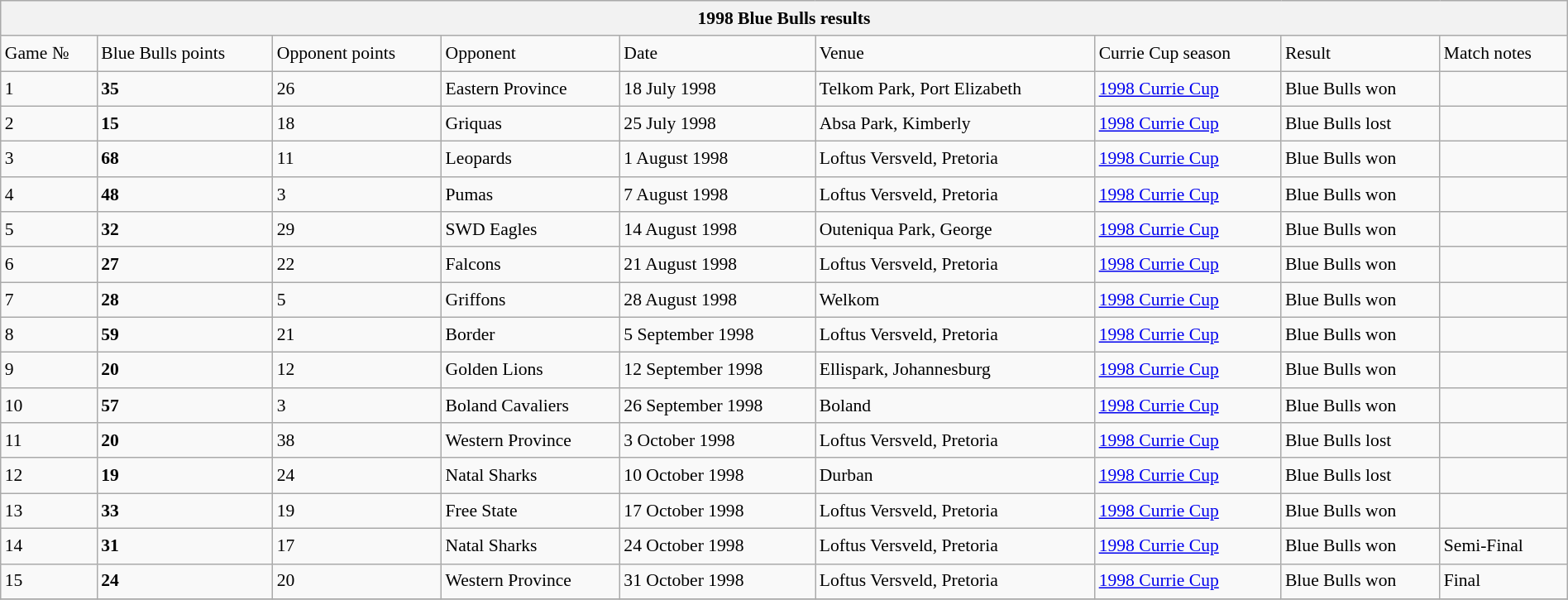<table class="wikitable collapsible sortable" style="text-align:left; line-height:150%; font-size:90%; width:100%;">
<tr>
<th colspan=9><strong>1998 Blue Bulls results</strong></th>
</tr>
<tr>
<td>Game №</td>
<td>Blue Bulls points</td>
<td>Opponent points</td>
<td>Opponent</td>
<td>Date</td>
<td>Venue</td>
<td>Currie Cup season</td>
<td>Result</td>
<td>Match notes</td>
</tr>
<tr>
<td>1</td>
<td><strong>35</strong></td>
<td>26</td>
<td>Eastern Province</td>
<td>18 July 1998</td>
<td>Telkom Park, Port Elizabeth</td>
<td><a href='#'>1998 Currie Cup</a></td>
<td>Blue Bulls won</td>
<td></td>
</tr>
<tr>
<td>2</td>
<td><strong>15</strong></td>
<td>18</td>
<td>Griquas</td>
<td>25 July 1998</td>
<td>Absa Park, Kimberly</td>
<td><a href='#'>1998 Currie Cup</a></td>
<td>Blue Bulls lost</td>
<td></td>
</tr>
<tr>
<td>3</td>
<td><strong>68</strong></td>
<td>11</td>
<td>Leopards</td>
<td>1 August 1998</td>
<td>Loftus Versveld, Pretoria</td>
<td><a href='#'>1998 Currie Cup</a></td>
<td>Blue Bulls won</td>
<td></td>
</tr>
<tr>
<td>4</td>
<td><strong>48</strong></td>
<td>3</td>
<td>Pumas</td>
<td>7 August 1998</td>
<td>Loftus Versveld, Pretoria</td>
<td><a href='#'>1998 Currie Cup</a></td>
<td>Blue Bulls won</td>
<td></td>
</tr>
<tr>
<td>5</td>
<td><strong>32</strong></td>
<td>29</td>
<td>SWD Eagles</td>
<td>14 August 1998</td>
<td>Outeniqua Park, George</td>
<td><a href='#'>1998 Currie Cup</a></td>
<td>Blue Bulls won</td>
<td></td>
</tr>
<tr>
<td>6</td>
<td><strong>27</strong></td>
<td>22</td>
<td>Falcons</td>
<td>21 August 1998</td>
<td>Loftus Versveld, Pretoria</td>
<td><a href='#'>1998 Currie Cup</a></td>
<td>Blue Bulls won</td>
<td></td>
</tr>
<tr>
<td>7</td>
<td><strong>28</strong></td>
<td>5</td>
<td>Griffons</td>
<td>28 August 1998</td>
<td>Welkom</td>
<td><a href='#'>1998 Currie Cup</a></td>
<td>Blue Bulls won</td>
<td></td>
</tr>
<tr>
<td>8</td>
<td><strong>59</strong></td>
<td>21</td>
<td>Border</td>
<td>5 September 1998</td>
<td>Loftus Versveld, Pretoria</td>
<td><a href='#'>1998 Currie Cup</a></td>
<td>Blue Bulls won</td>
<td></td>
</tr>
<tr>
<td>9</td>
<td><strong>20</strong></td>
<td>12</td>
<td>Golden Lions</td>
<td>12 September 1998</td>
<td>Ellispark, Johannesburg</td>
<td><a href='#'>1998 Currie Cup</a></td>
<td>Blue Bulls won</td>
<td></td>
</tr>
<tr>
<td>10</td>
<td><strong>57</strong></td>
<td>3</td>
<td>Boland Cavaliers</td>
<td>26 September 1998</td>
<td>Boland</td>
<td><a href='#'>1998 Currie Cup</a></td>
<td>Blue Bulls won</td>
<td></td>
</tr>
<tr>
<td>11</td>
<td><strong>20</strong></td>
<td>38</td>
<td>Western Province</td>
<td>3 October 1998</td>
<td>Loftus Versveld, Pretoria</td>
<td><a href='#'>1998 Currie Cup</a></td>
<td>Blue Bulls lost</td>
<td></td>
</tr>
<tr>
<td>12</td>
<td><strong>19</strong></td>
<td>24</td>
<td>Natal Sharks</td>
<td>10 October 1998</td>
<td>Durban</td>
<td><a href='#'>1998 Currie Cup</a></td>
<td>Blue Bulls lost</td>
<td></td>
</tr>
<tr>
<td>13</td>
<td><strong>33</strong></td>
<td>19</td>
<td>Free State</td>
<td>17 October 1998</td>
<td>Loftus Versveld, Pretoria</td>
<td><a href='#'>1998 Currie Cup</a></td>
<td>Blue Bulls won</td>
<td></td>
</tr>
<tr>
<td>14</td>
<td><strong>31</strong></td>
<td>17</td>
<td>Natal Sharks</td>
<td>24 October 1998</td>
<td>Loftus Versveld, Pretoria</td>
<td><a href='#'>1998 Currie Cup</a></td>
<td>Blue Bulls won</td>
<td>Semi-Final</td>
</tr>
<tr>
<td>15</td>
<td><strong>24</strong></td>
<td>20</td>
<td>Western Province</td>
<td>31 October 1998</td>
<td>Loftus Versveld, Pretoria</td>
<td><a href='#'>1998 Currie Cup</a></td>
<td>Blue Bulls won</td>
<td>Final</td>
</tr>
<tr>
</tr>
</table>
